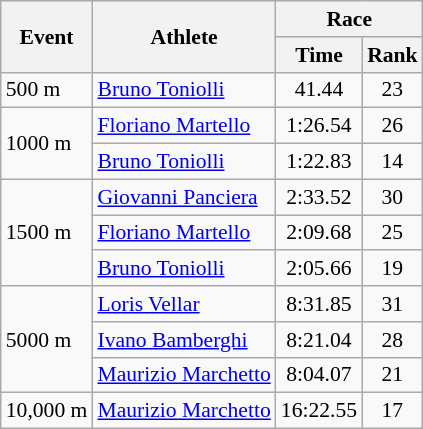<table class="wikitable" border="1" style="font-size:90%">
<tr>
<th rowspan=2>Event</th>
<th rowspan=2>Athlete</th>
<th colspan=2>Race</th>
</tr>
<tr>
<th>Time</th>
<th>Rank</th>
</tr>
<tr>
<td>500 m</td>
<td><a href='#'>Bruno Toniolli</a></td>
<td align=center>41.44</td>
<td align=center>23</td>
</tr>
<tr>
<td rowspan=2>1000 m</td>
<td><a href='#'>Floriano Martello</a></td>
<td align=center>1:26.54</td>
<td align=center>26</td>
</tr>
<tr>
<td><a href='#'>Bruno Toniolli</a></td>
<td align=center>1:22.83</td>
<td align=center>14</td>
</tr>
<tr>
<td rowspan=3>1500 m</td>
<td><a href='#'>Giovanni Panciera</a></td>
<td align=center>2:33.52</td>
<td align=center>30</td>
</tr>
<tr>
<td><a href='#'>Floriano Martello</a></td>
<td align=center>2:09.68</td>
<td align=center>25</td>
</tr>
<tr>
<td><a href='#'>Bruno Toniolli</a></td>
<td align=center>2:05.66</td>
<td align=center>19</td>
</tr>
<tr>
<td rowspan=3>5000 m</td>
<td><a href='#'>Loris Vellar</a></td>
<td align=center>8:31.85</td>
<td align=center>31</td>
</tr>
<tr>
<td><a href='#'>Ivano Bamberghi</a></td>
<td align=center>8:21.04</td>
<td align=center>28</td>
</tr>
<tr>
<td><a href='#'>Maurizio Marchetto</a></td>
<td align=center>8:04.07</td>
<td align=center>21</td>
</tr>
<tr>
<td>10,000 m</td>
<td><a href='#'>Maurizio Marchetto</a></td>
<td align=center>16:22.55</td>
<td align=center>17</td>
</tr>
</table>
